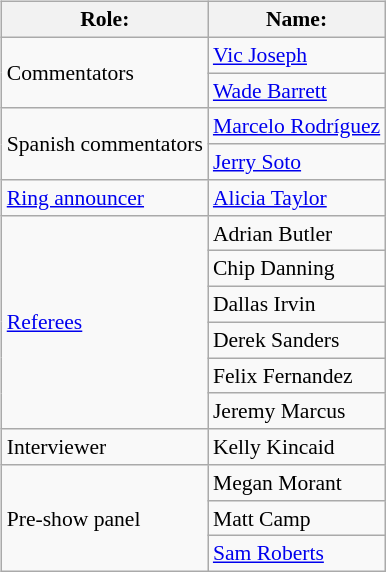<table class=wikitable style="font-size:90%; margin: 0.5em 0 0.5em 1em; float: right; clear: right;">
<tr>
<th>Role:</th>
<th>Name:</th>
</tr>
<tr>
<td rowspan=2>Commentators</td>
<td><a href='#'>Vic Joseph</a></td>
</tr>
<tr>
<td><a href='#'>Wade Barrett</a></td>
</tr>
<tr>
<td rowspan=2>Spanish commentators</td>
<td><a href='#'>Marcelo Rodríguez</a></td>
</tr>
<tr>
<td><a href='#'>Jerry Soto</a></td>
</tr>
<tr>
<td rowspan=1><a href='#'>Ring announcer</a></td>
<td><a href='#'>Alicia Taylor</a></td>
</tr>
<tr>
<td rowspan=6><a href='#'>Referees</a></td>
<td>Adrian Butler</td>
</tr>
<tr>
<td>Chip Danning</td>
</tr>
<tr>
<td>Dallas Irvin</td>
</tr>
<tr>
<td>Derek Sanders</td>
</tr>
<tr>
<td>Felix Fernandez</td>
</tr>
<tr>
<td>Jeremy Marcus</td>
</tr>
<tr>
<td>Interviewer</td>
<td>Kelly Kincaid</td>
</tr>
<tr>
<td rowspan=3>Pre-show panel</td>
<td>Megan Morant</td>
</tr>
<tr>
<td>Matt Camp</td>
</tr>
<tr>
<td><a href='#'>Sam Roberts</a></td>
</tr>
</table>
